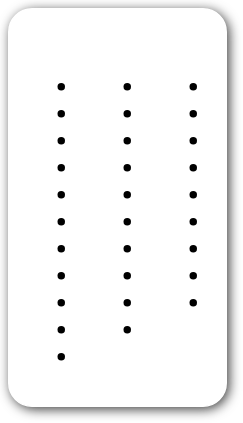<table style=" border-radius:1em; box-shadow: 0.1em 0.1em 0.5em rgba(0,0,0,0.75); background-color: white; border: 1px solid white; padding: 5px;">
<tr style="vertical-align:top;">
<td><br><ul><li></li><li></li><li></li><li></li><li></li><li></li><li></li><li></li><li></li><li></li><li></li></ul></td>
<td valign="top"><br><ul><li></li><li></li><li></li><li></li><li></li><li></li><li></li><li></li><li></li><li></li></ul></td>
<td valign="top"><br><ul><li></li><li></li><li></li><li></li><li></li><li></li><li></li><li></li><li></li></ul></td>
</tr>
</table>
